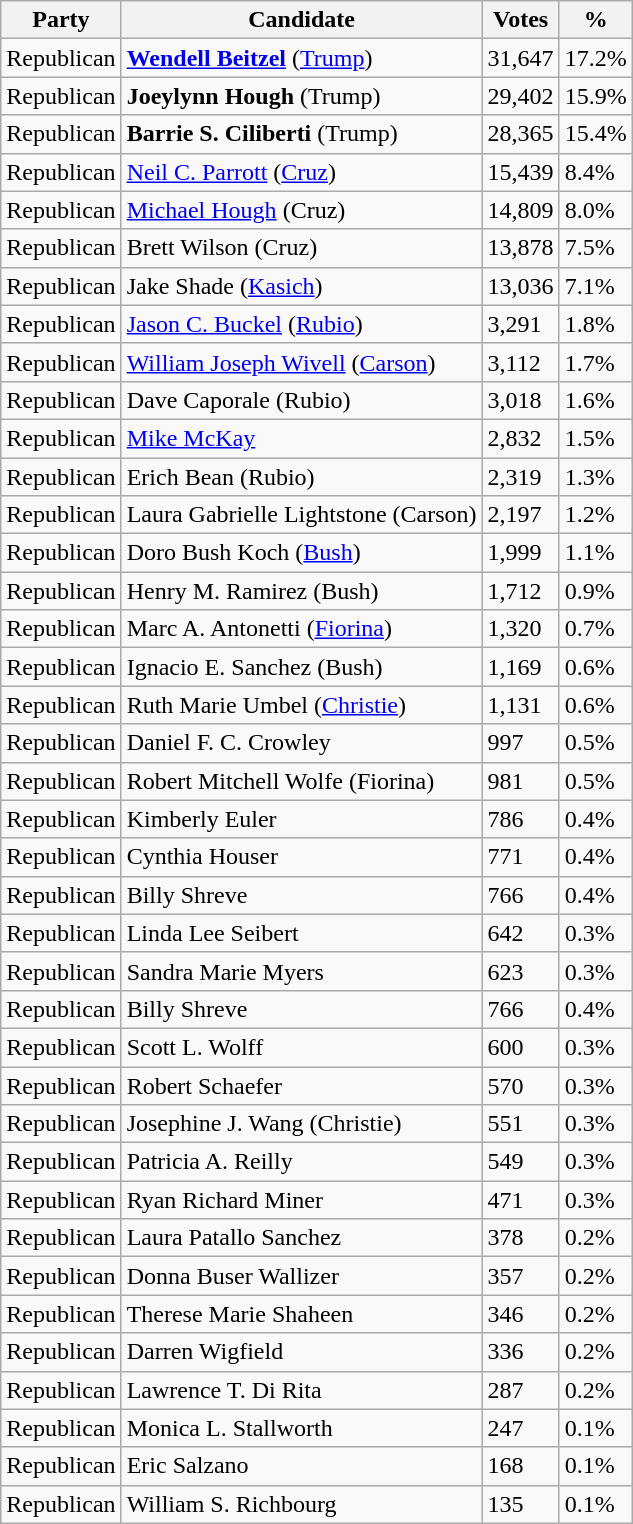<table class="wikitable">
<tr>
<th>Party</th>
<th>Candidate</th>
<th>Votes</th>
<th>%</th>
</tr>
<tr>
<td>Republican</td>
<td><strong><a href='#'>Wendell Beitzel</a></strong> (<a href='#'>Trump</a>)</td>
<td>31,647</td>
<td>17.2%</td>
</tr>
<tr>
<td>Republican</td>
<td><strong>Joeylynn Hough</strong> (Trump)</td>
<td>29,402</td>
<td>15.9%</td>
</tr>
<tr>
<td>Republican</td>
<td><strong>Barrie S. Ciliberti</strong> (Trump)</td>
<td>28,365</td>
<td>15.4%</td>
</tr>
<tr>
<td>Republican</td>
<td><a href='#'>Neil C. Parrott</a> (<a href='#'>Cruz</a>)</td>
<td>15,439</td>
<td>8.4%</td>
</tr>
<tr>
<td>Republican</td>
<td><a href='#'>Michael Hough</a> (Cruz)</td>
<td>14,809</td>
<td>8.0%</td>
</tr>
<tr>
<td>Republican</td>
<td>Brett Wilson (Cruz)</td>
<td>13,878</td>
<td>7.5%</td>
</tr>
<tr>
<td>Republican</td>
<td>Jake Shade (<a href='#'>Kasich</a>)</td>
<td>13,036</td>
<td>7.1%</td>
</tr>
<tr>
<td>Republican</td>
<td><a href='#'>Jason C. Buckel</a> (<a href='#'>Rubio</a>)</td>
<td>3,291</td>
<td>1.8%</td>
</tr>
<tr>
<td>Republican</td>
<td><a href='#'>William Joseph Wivell</a> (<a href='#'>Carson</a>)</td>
<td>3,112</td>
<td>1.7%</td>
</tr>
<tr>
<td>Republican</td>
<td>Dave Caporale (Rubio)</td>
<td>3,018</td>
<td>1.6%</td>
</tr>
<tr>
<td>Republican</td>
<td><a href='#'>Mike McKay</a></td>
<td>2,832</td>
<td>1.5%</td>
</tr>
<tr>
<td>Republican</td>
<td>Erich Bean (Rubio)</td>
<td>2,319</td>
<td>1.3%</td>
</tr>
<tr>
<td>Republican</td>
<td>Laura Gabrielle Lightstone (Carson)</td>
<td>2,197</td>
<td>1.2%</td>
</tr>
<tr>
<td>Republican</td>
<td>Doro Bush Koch (<a href='#'>Bush</a>)</td>
<td>1,999</td>
<td>1.1%</td>
</tr>
<tr>
<td>Republican</td>
<td>Henry M. Ramirez (Bush)</td>
<td>1,712</td>
<td>0.9%</td>
</tr>
<tr>
<td>Republican</td>
<td>Marc A. Antonetti (<a href='#'>Fiorina</a>)</td>
<td>1,320</td>
<td>0.7%</td>
</tr>
<tr>
<td>Republican</td>
<td>Ignacio E. Sanchez (Bush)</td>
<td>1,169</td>
<td>0.6%</td>
</tr>
<tr>
<td>Republican</td>
<td>Ruth Marie Umbel (<a href='#'>Christie</a>)</td>
<td>1,131</td>
<td>0.6%</td>
</tr>
<tr>
<td>Republican</td>
<td>Daniel F. C. Crowley</td>
<td>997</td>
<td>0.5%</td>
</tr>
<tr>
<td>Republican</td>
<td>Robert Mitchell Wolfe (Fiorina)</td>
<td>981</td>
<td>0.5%</td>
</tr>
<tr>
<td>Republican</td>
<td>Kimberly Euler</td>
<td>786</td>
<td>0.4%</td>
</tr>
<tr>
<td>Republican</td>
<td>Cynthia Houser</td>
<td>771</td>
<td>0.4%</td>
</tr>
<tr>
<td>Republican</td>
<td>Billy Shreve</td>
<td>766</td>
<td>0.4%</td>
</tr>
<tr>
<td>Republican</td>
<td>Linda Lee Seibert</td>
<td>642</td>
<td>0.3%</td>
</tr>
<tr>
<td>Republican</td>
<td>Sandra Marie Myers</td>
<td>623</td>
<td>0.3%</td>
</tr>
<tr>
<td>Republican</td>
<td>Billy Shreve</td>
<td>766</td>
<td>0.4%</td>
</tr>
<tr>
<td>Republican</td>
<td>Scott L. Wolff</td>
<td>600</td>
<td>0.3%</td>
</tr>
<tr>
<td>Republican</td>
<td>Robert Schaefer</td>
<td>570</td>
<td>0.3%</td>
</tr>
<tr>
<td>Republican</td>
<td>Josephine J. Wang (Christie)</td>
<td>551</td>
<td>0.3%</td>
</tr>
<tr>
<td>Republican</td>
<td>Patricia A. Reilly</td>
<td>549</td>
<td>0.3%</td>
</tr>
<tr>
<td>Republican</td>
<td>Ryan Richard Miner</td>
<td>471</td>
<td>0.3%</td>
</tr>
<tr>
<td>Republican</td>
<td>Laura Patallo Sanchez</td>
<td>378</td>
<td>0.2%</td>
</tr>
<tr>
<td>Republican</td>
<td>Donna Buser Wallizer</td>
<td>357</td>
<td>0.2%</td>
</tr>
<tr>
<td>Republican</td>
<td>Therese Marie Shaheen</td>
<td>346</td>
<td>0.2%</td>
</tr>
<tr>
<td>Republican</td>
<td>Darren Wigfield</td>
<td>336</td>
<td>0.2%</td>
</tr>
<tr>
<td>Republican</td>
<td>Lawrence T. Di Rita</td>
<td>287</td>
<td>0.2%</td>
</tr>
<tr>
<td>Republican</td>
<td>Monica L. Stallworth</td>
<td>247</td>
<td>0.1%</td>
</tr>
<tr>
<td>Republican</td>
<td>Eric Salzano</td>
<td>168</td>
<td>0.1%</td>
</tr>
<tr>
<td>Republican</td>
<td>William S. Richbourg</td>
<td>135</td>
<td>0.1%</td>
</tr>
</table>
